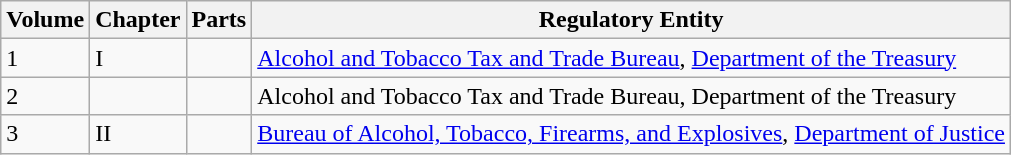<table class="wikitable">
<tr>
<th>Volume</th>
<th>Chapter</th>
<th>Parts</th>
<th>Regulatory Entity</th>
</tr>
<tr>
<td>1</td>
<td>I</td>
<td></td>
<td><a href='#'>Alcohol and Tobacco Tax and Trade Bureau</a>,  <a href='#'>Department of the Treasury</a></td>
</tr>
<tr>
<td>2</td>
<td></td>
<td></td>
<td>Alcohol and Tobacco Tax and Trade Bureau,  Department of the Treasury</td>
</tr>
<tr>
<td>3</td>
<td>II</td>
<td></td>
<td><a href='#'>Bureau of Alcohol, Tobacco, Firearms, and  Explosives</a>, <a href='#'>Department of Justice</a></td>
</tr>
</table>
